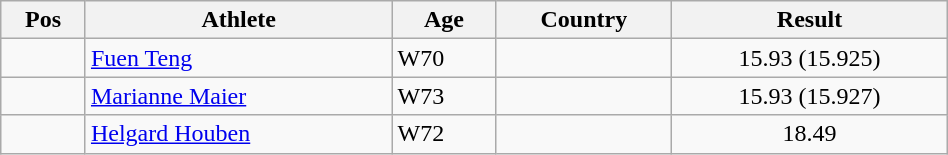<table class="wikitable"  style="text-align:center; width:50%;">
<tr>
<th>Pos</th>
<th>Athlete</th>
<th>Age</th>
<th>Country</th>
<th>Result</th>
</tr>
<tr>
<td align=center></td>
<td align=left><a href='#'>Fuen Teng</a></td>
<td align=left>W70</td>
<td align=left></td>
<td>15.93 (15.925)</td>
</tr>
<tr>
<td align=center></td>
<td align=left><a href='#'>Marianne Maier</a></td>
<td align=left>W73</td>
<td align=left></td>
<td>15.93 (15.927)</td>
</tr>
<tr>
<td align=center></td>
<td align=left><a href='#'>Helgard Houben</a></td>
<td align=left>W72</td>
<td align=left></td>
<td>18.49</td>
</tr>
</table>
